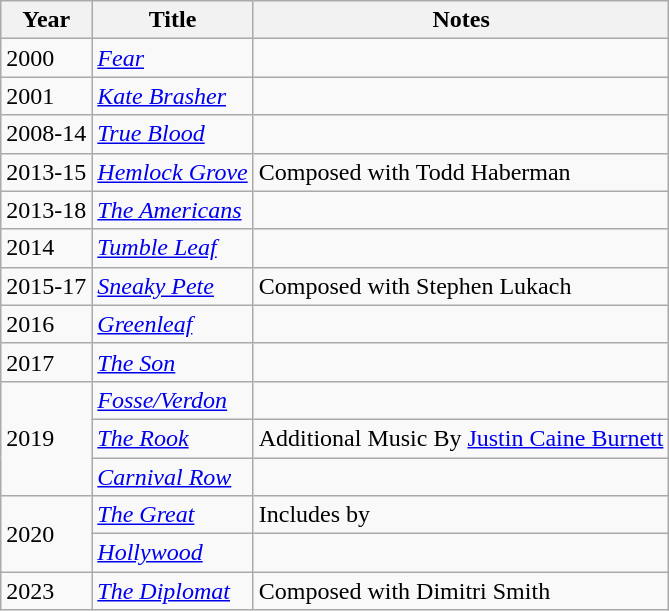<table class="wikitable plainrowheaders">
<tr>
<th>Year</th>
<th>Title</th>
<th>Notes</th>
</tr>
<tr>
<td>2000</td>
<td><em><a href='#'>Fear</a></em></td>
<td></td>
</tr>
<tr>
<td>2001</td>
<td><em><a href='#'>Kate Brasher</a></em></td>
<td></td>
</tr>
<tr>
<td>2008-14</td>
<td><em><a href='#'>True Blood</a></em></td>
<td></td>
</tr>
<tr>
<td>2013-15</td>
<td><em><a href='#'>Hemlock Grove</a></em></td>
<td>Composed with Todd Haberman</td>
</tr>
<tr>
<td>2013-18</td>
<td><em><a href='#'>The Americans</a></em></td>
<td></td>
</tr>
<tr>
<td>2014</td>
<td><em><a href='#'>Tumble Leaf</a></em></td>
<td></td>
</tr>
<tr>
<td>2015-17</td>
<td><em><a href='#'>Sneaky Pete</a></em></td>
<td>Composed with Stephen Lukach</td>
</tr>
<tr>
<td>2016</td>
<td><em><a href='#'>Greenleaf</a></em></td>
<td></td>
</tr>
<tr>
<td>2017</td>
<td><em><a href='#'>The Son</a></em></td>
<td></td>
</tr>
<tr>
<td rowspan=3>2019</td>
<td><em><a href='#'>Fosse/Verdon</a></em></td>
<td></td>
</tr>
<tr>
<td><em><a href='#'>The Rook</a></em></td>
<td>Additional Music By <a href='#'>Justin Caine Burnett</a></td>
</tr>
<tr>
<td><em><a href='#'>Carnival Row</a></em></td>
<td></td>
</tr>
<tr>
<td rowspan=2>2020</td>
<td><em><a href='#'>The Great</a></em></td>
<td>Includes <em></em> by </td>
</tr>
<tr>
<td><em><a href='#'>Hollywood</a></em></td>
<td></td>
</tr>
<tr>
<td rowspan=1>2023</td>
<td><em><a href='#'>The Diplomat</a></em></td>
<td>Composed with Dimitri Smith</td>
</tr>
</table>
